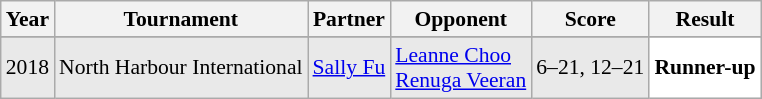<table class="sortable wikitable" style="font-size: 90%;">
<tr>
<th>Year</th>
<th>Tournament</th>
<th>Partner</th>
<th>Opponent</th>
<th>Score</th>
<th>Result</th>
</tr>
<tr>
</tr>
<tr style="background:#E9E9E9">
<td align="center">2018</td>
<td align="left">North Harbour International</td>
<td align="left"> <a href='#'>Sally Fu</a></td>
<td align="left"> <a href='#'>Leanne Choo</a><br> <a href='#'>Renuga Veeran</a></td>
<td align="left">6–21, 12–21</td>
<td style="text-align:left; background:white"> <strong>Runner-up</strong></td>
</tr>
</table>
